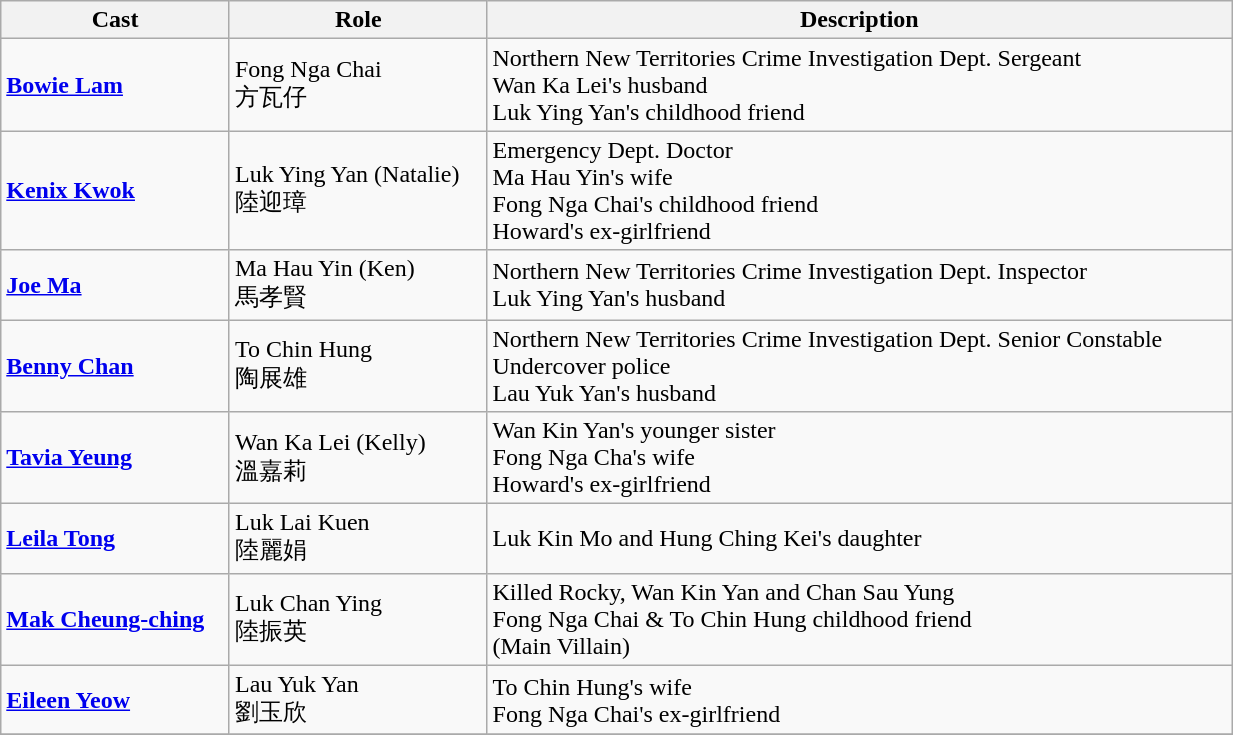<table class="wikitable" width="65%">
<tr>
<th>Cast</th>
<th>Role</th>
<th>Description</th>
</tr>
<tr>
<td><strong><a href='#'>Bowie Lam</a></strong></td>
<td>Fong Nga Chai<br>方瓦仔</td>
<td>Northern New Territories Crime Investigation Dept. Sergeant<br>Wan Ka Lei's husband<br>Luk Ying Yan's childhood friend</td>
</tr>
<tr>
<td><strong><a href='#'>Kenix Kwok</a></strong></td>
<td>Luk Ying Yan (Natalie)<br>陸迎璋</td>
<td>Emergency Dept. Doctor<br>Ma Hau Yin's wife<br>Fong Nga Chai's childhood friend<br>Howard's ex-girlfriend</td>
</tr>
<tr>
<td><strong><a href='#'>Joe Ma</a></strong></td>
<td>Ma Hau Yin (Ken)<br>馬孝賢</td>
<td>Northern New Territories Crime Investigation Dept. Inspector<br>Luk Ying Yan's husband</td>
</tr>
<tr>
<td><strong><a href='#'>Benny Chan</a></strong></td>
<td>To Chin Hung<br>陶展雄</td>
<td>Northern New Territories Crime Investigation Dept. Senior Constable<br>Undercover police<br>Lau Yuk Yan's husband</td>
</tr>
<tr>
<td><strong><a href='#'>Tavia Yeung</a></strong></td>
<td>Wan Ka Lei (Kelly)<br>溫嘉莉</td>
<td>Wan Kin Yan's younger sister<br>Fong Nga Cha's wife<br>Howard's ex-girlfriend</td>
</tr>
<tr>
<td><strong><a href='#'>Leila Tong</a></strong></td>
<td>Luk Lai Kuen<br>陸麗娟</td>
<td>Luk Kin Mo and Hung Ching Kei's daughter</td>
</tr>
<tr>
<td><strong><a href='#'>Mak Cheung-ching</a></strong></td>
<td>Luk Chan Ying<br>陸振英</td>
<td>Killed Rocky, Wan Kin Yan and Chan Sau Yung<br>Fong Nga Chai & To Chin Hung childhood friend<br>(Main Villain)</td>
</tr>
<tr>
<td><strong><a href='#'>Eileen Yeow</a></strong></td>
<td>Lau Yuk Yan<br>劉玉欣</td>
<td>To Chin Hung's wife<br>Fong Nga Chai's ex-girlfriend</td>
</tr>
<tr>
</tr>
</table>
